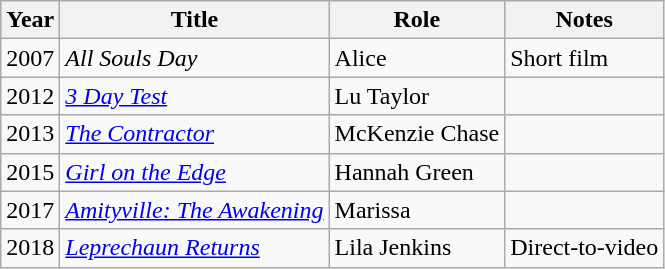<table class="wikitable sortable">
<tr>
<th>Year</th>
<th>Title</th>
<th>Role</th>
<th class="unsortable">Notes</th>
</tr>
<tr>
<td>2007</td>
<td><em>All Souls Day</em></td>
<td>Alice</td>
<td>Short film</td>
</tr>
<tr>
<td>2012</td>
<td><em><a href='#'>3 Day Test</a></em></td>
<td>Lu Taylor</td>
<td></td>
</tr>
<tr>
<td>2013</td>
<td><em><a href='#'>The Contractor</a></em></td>
<td>McKenzie Chase</td>
<td></td>
</tr>
<tr>
<td>2015</td>
<td><em><a href='#'>Girl on the Edge</a></em></td>
<td>Hannah Green</td>
<td></td>
</tr>
<tr>
<td>2017</td>
<td><em><a href='#'>Amityville: The Awakening</a></em></td>
<td>Marissa</td>
<td></td>
</tr>
<tr>
<td>2018</td>
<td><em><a href='#'>Leprechaun Returns</a></em></td>
<td>Lila Jenkins</td>
<td>Direct-to-video</td>
</tr>
</table>
